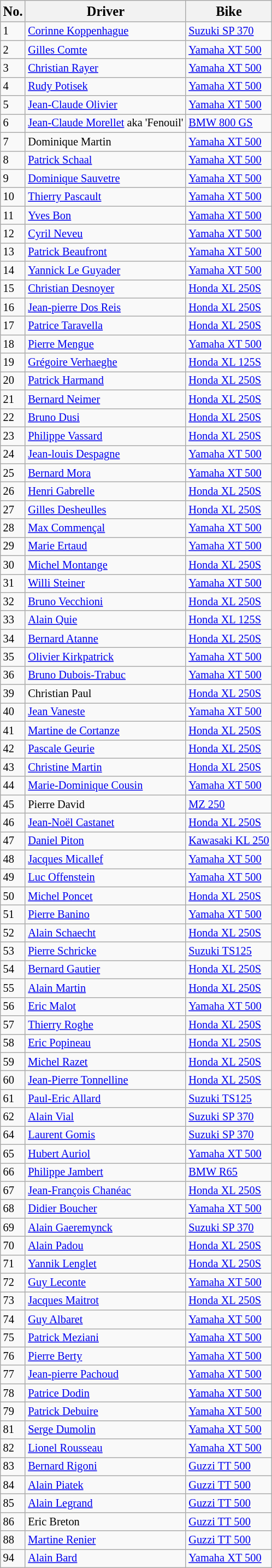<table class="wikitable sortable" style="font-size:85%;">
<tr>
<th><big>No.</big></th>
<th><big>Driver</big></th>
<th><big>Bike</big></th>
</tr>
<tr>
<td>1</td>
<td> <a href='#'>Corinne Koppenhague</a></td>
<td><a href='#'>Suzuki SP 370</a></td>
</tr>
<tr>
<td>2</td>
<td> <a href='#'>Gilles Comte</a></td>
<td><a href='#'>Yamaha XT 500</a></td>
</tr>
<tr>
<td>3</td>
<td> <a href='#'>Christian Rayer</a></td>
<td><a href='#'>Yamaha XT 500</a></td>
</tr>
<tr>
<td>4</td>
<td> <a href='#'>Rudy Potisek</a></td>
<td><a href='#'>Yamaha XT 500</a></td>
</tr>
<tr>
<td>5</td>
<td> <a href='#'>Jean-Claude Olivier</a></td>
<td><a href='#'>Yamaha XT 500</a></td>
</tr>
<tr>
<td>6</td>
<td> <a href='#'>Jean-Claude Morellet</a> aka 'Fenouil'</td>
<td><a href='#'>BMW 800 GS</a></td>
</tr>
<tr>
<td>7</td>
<td> Dominique Martin</td>
<td><a href='#'>Yamaha XT 500</a></td>
</tr>
<tr>
<td>8</td>
<td> <a href='#'>Patrick Schaal</a></td>
<td><a href='#'>Yamaha XT 500</a></td>
</tr>
<tr>
<td>9</td>
<td> <a href='#'>Dominique Sauvetre</a></td>
<td><a href='#'>Yamaha XT 500</a></td>
</tr>
<tr>
<td>10</td>
<td> <a href='#'>Thierry Pascault</a></td>
<td><a href='#'>Yamaha XT 500</a></td>
</tr>
<tr>
<td>11</td>
<td> <a href='#'>Yves Bon</a></td>
<td><a href='#'>Yamaha XT 500</a></td>
</tr>
<tr>
<td>12</td>
<td> <a href='#'>Cyril Neveu</a></td>
<td><a href='#'>Yamaha XT 500</a></td>
</tr>
<tr>
<td>13</td>
<td> <a href='#'>Patrick Beaufront</a></td>
<td><a href='#'>Yamaha XT 500</a></td>
</tr>
<tr>
<td>14</td>
<td> <a href='#'>Yannick Le Guyader</a></td>
<td><a href='#'>Yamaha XT 500</a></td>
</tr>
<tr>
<td>15</td>
<td> <a href='#'>Christian Desnoyer</a></td>
<td><a href='#'>Honda XL 250S</a></td>
</tr>
<tr>
<td>16</td>
<td> <a href='#'>Jean-pierre Dos Reis</a></td>
<td><a href='#'>Honda XL 250S</a></td>
</tr>
<tr>
<td>17</td>
<td> <a href='#'>Patrice Taravella</a></td>
<td><a href='#'>Honda XL 250S</a></td>
</tr>
<tr>
<td>18</td>
<td> <a href='#'>Pierre Mengue</a></td>
<td><a href='#'>Yamaha XT 500</a></td>
</tr>
<tr>
<td>19</td>
<td> <a href='#'>Grégoire Verhaeghe</a></td>
<td><a href='#'>Honda XL 125S</a></td>
</tr>
<tr>
<td>20</td>
<td> <a href='#'>Patrick Harmand</a></td>
<td><a href='#'>Honda XL 250S</a></td>
</tr>
<tr>
<td>21</td>
<td> <a href='#'>Bernard Neimer</a></td>
<td><a href='#'>Honda XL 250S</a></td>
</tr>
<tr>
<td>22</td>
<td> <a href='#'>Bruno Dusi</a></td>
<td><a href='#'>Honda XL 250S</a></td>
</tr>
<tr>
<td>23</td>
<td> <a href='#'>Philippe Vassard</a></td>
<td><a href='#'>Honda XL 250S</a></td>
</tr>
<tr>
<td>24</td>
<td> <a href='#'>Jean-louis Despagne</a></td>
<td><a href='#'>Yamaha XT 500</a></td>
</tr>
<tr>
<td>25</td>
<td> <a href='#'>Bernard Mora</a></td>
<td><a href='#'>Yamaha XT 500</a></td>
</tr>
<tr>
<td>26</td>
<td> <a href='#'>Henri Gabrelle</a></td>
<td><a href='#'>Honda XL 250S</a></td>
</tr>
<tr>
<td>27</td>
<td> <a href='#'>Gilles Desheulles</a></td>
<td><a href='#'>Honda XL 250S</a></td>
</tr>
<tr>
<td>28</td>
<td> <a href='#'>Max Commençal</a></td>
<td><a href='#'>Yamaha XT 500</a></td>
</tr>
<tr>
<td>29</td>
<td> <a href='#'>Marie Ertaud</a></td>
<td><a href='#'>Yamaha XT 500</a></td>
</tr>
<tr>
<td>30</td>
<td> <a href='#'>Michel Montange</a></td>
<td><a href='#'>Honda XL 250S</a></td>
</tr>
<tr>
<td>31</td>
<td> <a href='#'>Willi Steiner</a></td>
<td><a href='#'>Yamaha XT 500</a></td>
</tr>
<tr>
<td>32</td>
<td> <a href='#'>Bruno Vecchioni</a></td>
<td><a href='#'>Honda XL 250S</a></td>
</tr>
<tr>
<td>33</td>
<td> <a href='#'>Alain Quie</a></td>
<td><a href='#'>Honda XL 125S</a></td>
</tr>
<tr>
<td>34</td>
<td> <a href='#'>Bernard Atanne</a></td>
<td><a href='#'>Honda XL 250S</a></td>
</tr>
<tr>
<td>35</td>
<td> <a href='#'>Olivier Kirkpatrick</a></td>
<td><a href='#'>Yamaha XT 500</a></td>
</tr>
<tr>
<td>36</td>
<td> <a href='#'>Bruno Dubois-Trabuc</a></td>
<td><a href='#'>Yamaha XT 500</a></td>
</tr>
<tr>
<td>39</td>
<td> Christian Paul</td>
<td><a href='#'>Honda XL 250S</a></td>
</tr>
<tr>
<td>40</td>
<td> <a href='#'>Jean Vaneste</a></td>
<td><a href='#'>Yamaha XT 500</a></td>
</tr>
<tr>
<td>41</td>
<td> <a href='#'>Martine de Cortanze</a></td>
<td><a href='#'>Honda XL 250S</a></td>
</tr>
<tr>
<td>42</td>
<td> <a href='#'>Pascale Geurie</a></td>
<td><a href='#'>Honda XL 250S</a></td>
</tr>
<tr>
<td>43</td>
<td> <a href='#'>Christine Martin</a></td>
<td><a href='#'>Honda XL 250S</a></td>
</tr>
<tr>
<td>44</td>
<td> <a href='#'>Marie-Dominique Cousin</a></td>
<td><a href='#'>Yamaha XT 500</a></td>
</tr>
<tr>
<td>45</td>
<td> Pierre David</td>
<td><a href='#'>MZ 250</a></td>
</tr>
<tr>
<td>46</td>
<td> <a href='#'>Jean-Noël Castanet</a></td>
<td><a href='#'>Honda XL 250S</a></td>
</tr>
<tr>
<td>47</td>
<td> <a href='#'>Daniel Piton</a></td>
<td><a href='#'>Kawasaki KL 250</a></td>
</tr>
<tr>
<td>48</td>
<td> <a href='#'>Jacques Micallef</a></td>
<td><a href='#'>Yamaha XT 500</a></td>
</tr>
<tr>
<td>49</td>
<td> <a href='#'>Luc Offenstein</a></td>
<td><a href='#'>Yamaha XT 500</a></td>
</tr>
<tr>
<td>50</td>
<td> <a href='#'>Michel Poncet</a></td>
<td><a href='#'>Honda XL 250S</a></td>
</tr>
<tr>
<td>51</td>
<td> <a href='#'>Pierre Banino</a></td>
<td><a href='#'>Yamaha XT 500</a></td>
</tr>
<tr>
<td>52</td>
<td> <a href='#'>Alain Schaecht</a></td>
<td><a href='#'>Honda XL 250S</a></td>
</tr>
<tr>
<td>53</td>
<td> <a href='#'>Pierre Schricke</a></td>
<td><a href='#'>Suzuki TS125</a></td>
</tr>
<tr>
<td>54</td>
<td> <a href='#'>Bernard Gautier</a></td>
<td><a href='#'>Honda XL 250S</a></td>
</tr>
<tr>
<td>55</td>
<td> <a href='#'>Alain Martin</a></td>
<td><a href='#'>Honda XL 250S</a></td>
</tr>
<tr>
<td>56</td>
<td> <a href='#'>Eric Malot</a></td>
<td><a href='#'>Yamaha XT 500</a></td>
</tr>
<tr>
<td>57</td>
<td> <a href='#'>Thierry Roghe</a></td>
<td><a href='#'>Honda XL 250S</a></td>
</tr>
<tr>
<td>58</td>
<td> <a href='#'>Eric Popineau</a></td>
<td><a href='#'>Honda XL 250S</a></td>
</tr>
<tr>
<td>59</td>
<td> <a href='#'>Michel Razet</a></td>
<td><a href='#'>Honda XL 250S</a></td>
</tr>
<tr>
<td>60</td>
<td> <a href='#'>Jean-Pierre Tonnelline</a></td>
<td><a href='#'>Honda XL 250S</a></td>
</tr>
<tr>
<td>61</td>
<td> <a href='#'>Paul-Eric Allard</a></td>
<td><a href='#'>Suzuki TS125</a></td>
</tr>
<tr>
<td>62</td>
<td> <a href='#'>Alain Vial</a></td>
<td><a href='#'>Suzuki SP 370</a></td>
</tr>
<tr>
<td>64</td>
<td> <a href='#'>Laurent Gomis</a></td>
<td><a href='#'>Suzuki SP 370</a></td>
</tr>
<tr>
<td>65</td>
<td> <a href='#'>Hubert Auriol</a></td>
<td><a href='#'>Yamaha XT 500</a></td>
</tr>
<tr>
<td>66</td>
<td> <a href='#'>Philippe Jambert</a></td>
<td><a href='#'>BMW R65</a></td>
</tr>
<tr>
<td>67</td>
<td> <a href='#'>Jean-François Chanéac</a></td>
<td><a href='#'>Honda XL 250S</a></td>
</tr>
<tr>
<td>68</td>
<td> <a href='#'>Didier Boucher</a></td>
<td><a href='#'>Yamaha XT 500</a></td>
</tr>
<tr>
<td>69</td>
<td> <a href='#'>Alain Gaeremynck</a></td>
<td><a href='#'>Suzuki SP 370</a></td>
</tr>
<tr>
<td>70</td>
<td> <a href='#'>Alain Padou</a></td>
<td><a href='#'>Honda XL 250S</a></td>
</tr>
<tr>
<td>71</td>
<td> <a href='#'>Yannik Lenglet</a></td>
<td><a href='#'>Honda XL 250S</a></td>
</tr>
<tr>
<td>72</td>
<td> <a href='#'>Guy Leconte</a></td>
<td><a href='#'>Yamaha XT 500</a></td>
</tr>
<tr>
<td>73</td>
<td> <a href='#'>Jacques Maitrot</a></td>
<td><a href='#'>Honda XL 250S</a></td>
</tr>
<tr>
<td>74</td>
<td> <a href='#'>Guy Albaret</a></td>
<td><a href='#'>Yamaha XT 500</a></td>
</tr>
<tr>
<td>75</td>
<td> <a href='#'>Patrick Meziani</a></td>
<td><a href='#'>Yamaha XT 500</a></td>
</tr>
<tr>
<td>76</td>
<td> <a href='#'>Pierre Berty</a></td>
<td><a href='#'>Yamaha XT 500</a></td>
</tr>
<tr>
<td>77</td>
<td> <a href='#'>Jean-pierre Pachoud</a></td>
<td><a href='#'>Yamaha XT 500</a></td>
</tr>
<tr>
<td>78</td>
<td> <a href='#'>Patrice Dodin</a></td>
<td><a href='#'>Yamaha XT 500</a></td>
</tr>
<tr>
<td>79</td>
<td> <a href='#'>Patrick Debuire</a></td>
<td><a href='#'>Yamaha XT 500</a></td>
</tr>
<tr>
<td>81</td>
<td> <a href='#'>Serge Dumolin</a></td>
<td><a href='#'>Yamaha XT 500</a></td>
</tr>
<tr>
<td>82</td>
<td> <a href='#'>Lionel Rousseau</a></td>
<td><a href='#'>Yamaha XT 500</a></td>
</tr>
<tr>
<td>83</td>
<td> <a href='#'>Bernard Rigoni</a></td>
<td><a href='#'>Guzzi TT 500</a></td>
</tr>
<tr>
<td>84</td>
<td> <a href='#'>Alain Piatek</a></td>
<td><a href='#'>Guzzi TT 500</a></td>
</tr>
<tr>
<td>85</td>
<td> <a href='#'>Alain Legrand</a></td>
<td><a href='#'>Guzzi TT 500</a></td>
</tr>
<tr>
<td>86</td>
<td> Eric Breton</td>
<td><a href='#'>Guzzi TT 500</a></td>
</tr>
<tr>
<td>88</td>
<td> <a href='#'>Martine Renier</a></td>
<td><a href='#'>Guzzi TT 500</a></td>
</tr>
<tr>
<td>94</td>
<td> <a href='#'>Alain Bard</a></td>
<td><a href='#'>Yamaha XT 500</a></td>
</tr>
</table>
